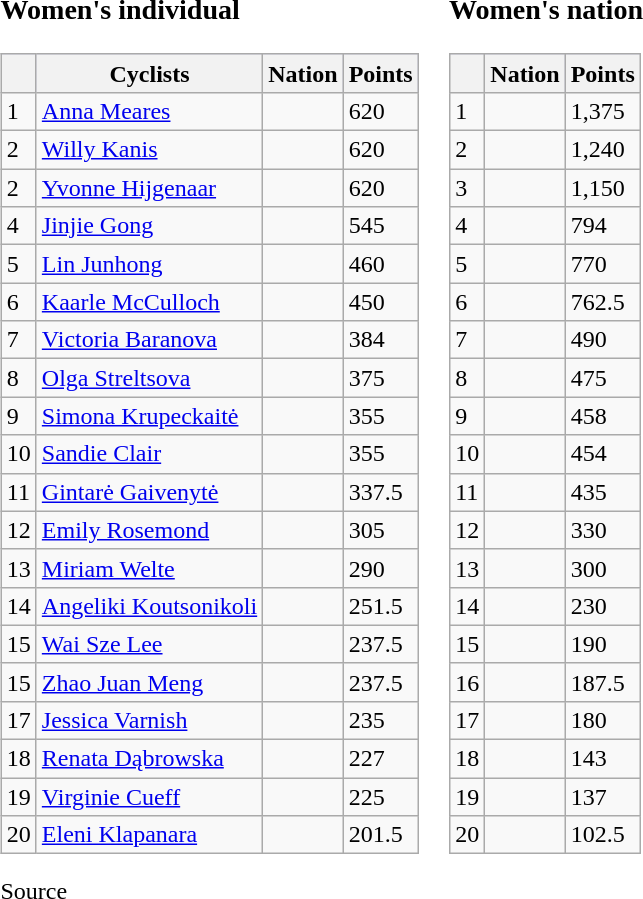<table class="vatop">
<tr valign="top">
<td><br><h3>Women's individual</h3><table class="wikitable sortable">
<tr style=background:#ccccff;>
<th></th>
<th>Cyclists</th>
<th>Nation</th>
<th>Points</th>
</tr>
<tr>
<td>1</td>
<td><a href='#'>Anna Meares</a></td>
<td></td>
<td>620</td>
</tr>
<tr>
<td>2</td>
<td><a href='#'>Willy Kanis</a></td>
<td></td>
<td>620</td>
</tr>
<tr>
<td>2</td>
<td><a href='#'>Yvonne Hijgenaar</a></td>
<td></td>
<td>620</td>
</tr>
<tr>
<td>4</td>
<td><a href='#'>Jinjie Gong</a></td>
<td></td>
<td>545</td>
</tr>
<tr>
<td>5</td>
<td><a href='#'>Lin Junhong</a></td>
<td></td>
<td>460</td>
</tr>
<tr>
<td>6</td>
<td><a href='#'>Kaarle McCulloch</a></td>
<td></td>
<td>450</td>
</tr>
<tr>
<td>7</td>
<td><a href='#'>Victoria Baranova</a></td>
<td></td>
<td>384</td>
</tr>
<tr>
<td>8</td>
<td><a href='#'>Olga Streltsova</a></td>
<td></td>
<td>375</td>
</tr>
<tr>
<td>9</td>
<td><a href='#'>Simona Krupeckaitė</a></td>
<td></td>
<td>355</td>
</tr>
<tr>
<td>10</td>
<td><a href='#'>Sandie Clair</a></td>
<td></td>
<td>355</td>
</tr>
<tr>
<td>11</td>
<td><a href='#'>Gintarė Gaivenytė</a></td>
<td></td>
<td>337.5</td>
</tr>
<tr>
<td>12</td>
<td><a href='#'>Emily Rosemond</a></td>
<td></td>
<td>305</td>
</tr>
<tr>
<td>13</td>
<td><a href='#'>Miriam Welte</a></td>
<td></td>
<td>290</td>
</tr>
<tr>
<td>14</td>
<td><a href='#'>Angeliki Koutsonikoli</a></td>
<td></td>
<td>251.5</td>
</tr>
<tr>
<td>15</td>
<td><a href='#'>Wai Sze Lee</a></td>
<td></td>
<td>237.5</td>
</tr>
<tr>
<td>15</td>
<td><a href='#'>Zhao Juan Meng</a></td>
<td></td>
<td>237.5</td>
</tr>
<tr>
<td>17</td>
<td><a href='#'>Jessica Varnish</a></td>
<td></td>
<td>235</td>
</tr>
<tr>
<td>18</td>
<td><a href='#'>Renata Dąbrowska</a></td>
<td></td>
<td>227</td>
</tr>
<tr>
<td>19</td>
<td><a href='#'>Virginie Cueff</a></td>
<td></td>
<td>225</td>
</tr>
<tr>
<td>20</td>
<td><a href='#'>Eleni Klapanara</a></td>
<td></td>
<td>201.5</td>
</tr>
</table>
Source</td>
<td><br><h3>Women's nation</h3><table class="wikitable sortable">
<tr style=background:#ccccff;>
<th></th>
<th>Nation</th>
<th>Points</th>
</tr>
<tr>
<td>1</td>
<td></td>
<td>1,375</td>
</tr>
<tr>
<td>2</td>
<td></td>
<td>1,240</td>
</tr>
<tr>
<td>3</td>
<td></td>
<td>1,150</td>
</tr>
<tr>
<td>4</td>
<td></td>
<td>794</td>
</tr>
<tr>
<td>5</td>
<td></td>
<td>770</td>
</tr>
<tr>
<td>6</td>
<td></td>
<td>762.5</td>
</tr>
<tr>
<td>7</td>
<td></td>
<td>490</td>
</tr>
<tr>
<td>8</td>
<td></td>
<td>475</td>
</tr>
<tr>
<td>9</td>
<td></td>
<td>458</td>
</tr>
<tr>
<td>10</td>
<td></td>
<td>454</td>
</tr>
<tr>
<td>11</td>
<td></td>
<td>435</td>
</tr>
<tr>
<td>12</td>
<td></td>
<td>330</td>
</tr>
<tr>
<td>13</td>
<td></td>
<td>300</td>
</tr>
<tr>
<td>14</td>
<td></td>
<td>230</td>
</tr>
<tr>
<td>15</td>
<td></td>
<td>190</td>
</tr>
<tr>
<td>16</td>
<td></td>
<td>187.5</td>
</tr>
<tr>
<td>17</td>
<td></td>
<td>180</td>
</tr>
<tr>
<td>18</td>
<td></td>
<td>143</td>
</tr>
<tr>
<td>19</td>
<td></td>
<td>137</td>
</tr>
<tr>
<td>20</td>
<td></td>
<td>102.5</td>
</tr>
</table>
</td>
</tr>
</table>
